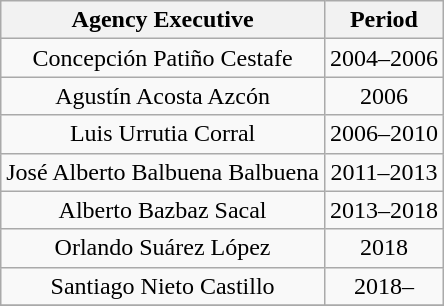<table class="wikitable" style="text-align: center">
<tr>
<th>Agency Executive</th>
<th>Period</th>
</tr>
<tr>
<td>Concepción Patiño Cestafe</td>
<td>2004–2006</td>
</tr>
<tr>
<td>Agustín Acosta Azcón</td>
<td>2006</td>
</tr>
<tr>
<td>Luis Urrutia Corral</td>
<td>2006–2010</td>
</tr>
<tr>
<td>José Alberto Balbuena Balbuena</td>
<td>2011–2013</td>
</tr>
<tr>
<td Alberto Bazbaz>Alberto Bazbaz Sacal</td>
<td>2013–2018</td>
</tr>
<tr>
<td>Orlando Suárez López</td>
<td>2018</td>
</tr>
<tr>
<td>Santiago Nieto Castillo</td>
<td>2018–</td>
</tr>
<tr align=left style="background:#efefef;">
</tr>
</table>
